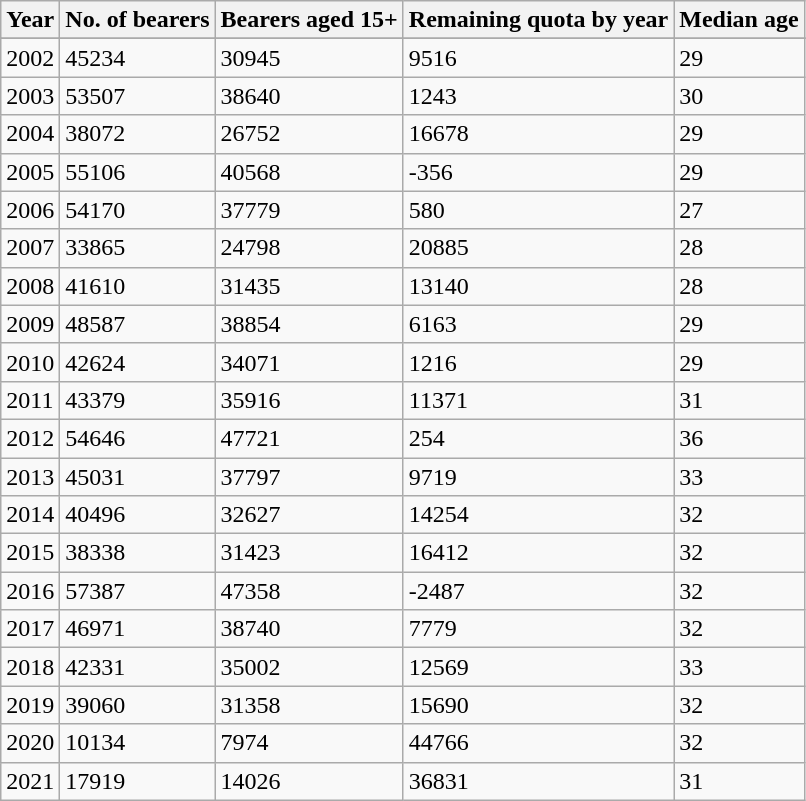<table class="wikitable sortable">
<tr>
<th>Year</th>
<th>No. of bearers</th>
<th>Bearers aged 15+</th>
<th>Remaining quota by year</th>
<th>Median age</th>
</tr>
<tr>
</tr>
<tr>
<td>2002</td>
<td>45234</td>
<td>30945</td>
<td>9516</td>
<td>29</td>
</tr>
<tr>
<td>2003</td>
<td>53507</td>
<td>38640</td>
<td>1243</td>
<td>30</td>
</tr>
<tr>
<td>2004</td>
<td>38072</td>
<td>26752</td>
<td>16678</td>
<td>29</td>
</tr>
<tr>
<td>2005</td>
<td>55106</td>
<td>40568</td>
<td>-356</td>
<td>29</td>
</tr>
<tr>
<td>2006</td>
<td>54170</td>
<td>37779</td>
<td>580</td>
<td>27</td>
</tr>
<tr>
<td>2007</td>
<td>33865</td>
<td>24798</td>
<td>20885</td>
<td>28</td>
</tr>
<tr>
<td>2008</td>
<td>41610</td>
<td>31435</td>
<td>13140</td>
<td>28</td>
</tr>
<tr>
<td>2009</td>
<td>48587</td>
<td>38854</td>
<td>6163</td>
<td>29</td>
</tr>
<tr>
<td>2010</td>
<td>42624</td>
<td>34071</td>
<td>1216</td>
<td>29</td>
</tr>
<tr>
<td>2011</td>
<td>43379</td>
<td>35916</td>
<td>11371</td>
<td>31</td>
</tr>
<tr>
<td>2012</td>
<td>54646</td>
<td>47721</td>
<td>254</td>
<td>36</td>
</tr>
<tr>
<td>2013</td>
<td>45031</td>
<td>37797</td>
<td>9719</td>
<td>33</td>
</tr>
<tr>
<td>2014</td>
<td>40496</td>
<td>32627</td>
<td>14254</td>
<td>32</td>
</tr>
<tr>
<td>2015</td>
<td>38338</td>
<td>31423</td>
<td>16412</td>
<td>32</td>
</tr>
<tr>
<td>2016</td>
<td>57387</td>
<td>47358</td>
<td>-2487</td>
<td>32</td>
</tr>
<tr>
<td>2017</td>
<td>46971</td>
<td>38740</td>
<td>7779</td>
<td>32</td>
</tr>
<tr>
<td>2018</td>
<td>42331</td>
<td>35002</td>
<td>12569</td>
<td>33</td>
</tr>
<tr>
<td>2019</td>
<td>39060</td>
<td>31358</td>
<td>15690</td>
<td>32</td>
</tr>
<tr>
<td>2020</td>
<td>10134</td>
<td>7974</td>
<td>44766</td>
<td>32</td>
</tr>
<tr>
<td>2021</td>
<td>17919</td>
<td>14026</td>
<td>36831</td>
<td>31</td>
</tr>
</table>
